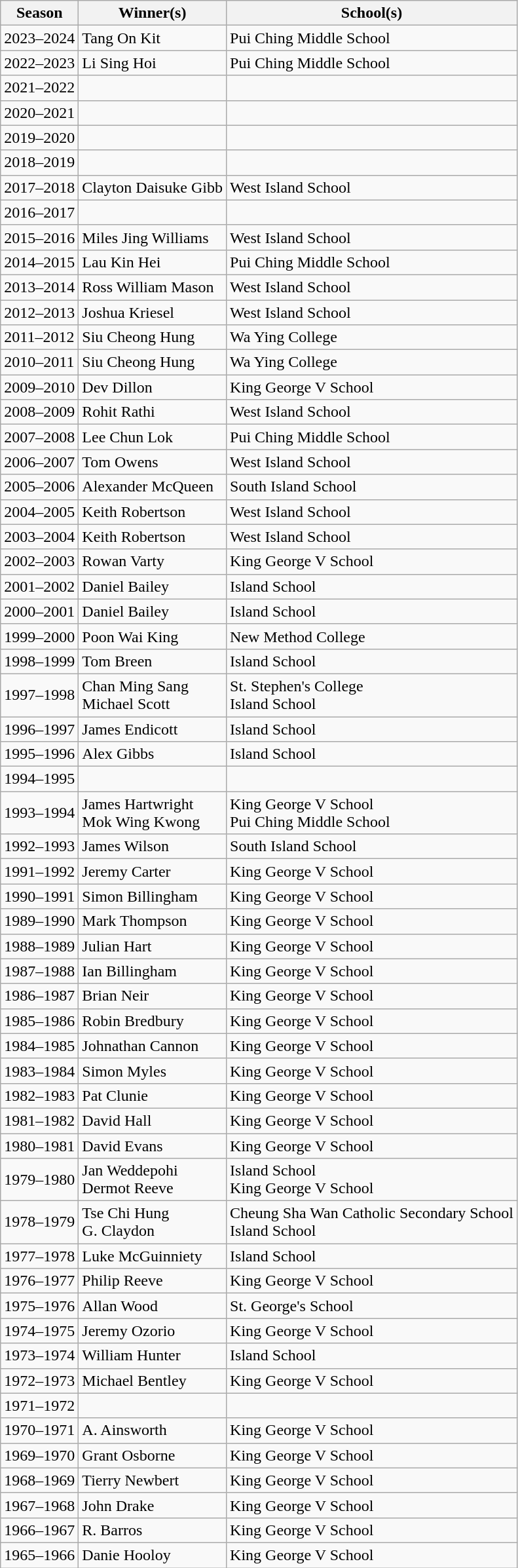<table class="wikitable">
<tr>
<th>Season</th>
<th>Winner(s)</th>
<th>School(s)</th>
</tr>
<tr>
<td>2023–2024</td>
<td>Tang On Kit</td>
<td>Pui Ching Middle School</td>
</tr>
<tr>
<td>2022–2023</td>
<td>Li Sing Hoi</td>
<td>Pui Ching Middle School</td>
</tr>
<tr>
<td>2021–2022</td>
<td></td>
<td></td>
</tr>
<tr>
<td>2020–2021</td>
<td></td>
<td></td>
</tr>
<tr>
<td>2019–2020</td>
<td></td>
<td></td>
</tr>
<tr>
<td>2018–2019</td>
<td></td>
<td></td>
</tr>
<tr>
<td>2017–2018</td>
<td>Clayton Daisuke Gibb</td>
<td>West Island School</td>
</tr>
<tr>
<td>2016–2017</td>
<td></td>
<td></td>
</tr>
<tr>
<td>2015–2016</td>
<td>Miles Jing Williams</td>
<td>West Island School</td>
</tr>
<tr>
<td>2014–2015</td>
<td>Lau Kin Hei</td>
<td>Pui Ching Middle School</td>
</tr>
<tr>
<td>2013–2014</td>
<td>Ross William Mason</td>
<td>West Island School</td>
</tr>
<tr>
<td>2012–2013</td>
<td>Joshua Kriesel</td>
<td>West Island School</td>
</tr>
<tr>
<td>2011–2012</td>
<td>Siu Cheong Hung</td>
<td>Wa Ying College</td>
</tr>
<tr>
<td>2010–2011</td>
<td>Siu Cheong Hung</td>
<td>Wa Ying College</td>
</tr>
<tr>
<td>2009–2010</td>
<td>Dev Dillon</td>
<td>King George V School</td>
</tr>
<tr>
<td>2008–2009</td>
<td>Rohit Rathi</td>
<td>West Island School</td>
</tr>
<tr>
<td>2007–2008</td>
<td>Lee Chun Lok</td>
<td>Pui Ching Middle School</td>
</tr>
<tr>
<td>2006–2007</td>
<td>Tom Owens</td>
<td>West Island School</td>
</tr>
<tr>
<td>2005–2006</td>
<td>Alexander McQueen</td>
<td>South Island School</td>
</tr>
<tr>
<td>2004–2005</td>
<td>Keith Robertson</td>
<td>West Island School</td>
</tr>
<tr>
<td>2003–2004</td>
<td>Keith Robertson</td>
<td>West Island School</td>
</tr>
<tr>
<td>2002–2003</td>
<td>Rowan Varty</td>
<td>King George V School</td>
</tr>
<tr>
<td>2001–2002</td>
<td>Daniel Bailey</td>
<td>Island School</td>
</tr>
<tr>
<td>2000–2001</td>
<td>Daniel Bailey</td>
<td>Island School</td>
</tr>
<tr>
<td>1999–2000</td>
<td>Poon Wai King</td>
<td>New Method College</td>
</tr>
<tr>
<td>1998–1999</td>
<td>Tom Breen</td>
<td>Island School</td>
</tr>
<tr>
<td>1997–1998</td>
<td>Chan Ming Sang<br>Michael Scott</td>
<td>St. Stephen's College<br>Island School</td>
</tr>
<tr>
<td>1996–1997</td>
<td>James Endicott</td>
<td>Island School</td>
</tr>
<tr>
<td>1995–1996</td>
<td>Alex Gibbs</td>
<td>Island School</td>
</tr>
<tr>
<td>1994–1995</td>
<td></td>
<td></td>
</tr>
<tr>
<td>1993–1994</td>
<td>James Hartwright<br>Mok Wing Kwong</td>
<td>King George V School<br>Pui Ching Middle School</td>
</tr>
<tr>
<td>1992–1993</td>
<td>James Wilson</td>
<td>South Island School</td>
</tr>
<tr>
<td>1991–1992</td>
<td>Jeremy Carter</td>
<td>King George V School</td>
</tr>
<tr>
<td>1990–1991</td>
<td>Simon Billingham</td>
<td>King George V School</td>
</tr>
<tr>
<td>1989–1990</td>
<td>Mark Thompson</td>
<td>King George V School</td>
</tr>
<tr>
<td>1988–1989</td>
<td>Julian Hart</td>
<td>King George V School</td>
</tr>
<tr>
<td>1987–1988</td>
<td>Ian Billingham</td>
<td>King George V School</td>
</tr>
<tr>
<td>1986–1987</td>
<td>Brian Neir</td>
<td>King George V School</td>
</tr>
<tr>
<td>1985–1986</td>
<td>Robin Bredbury</td>
<td>King George V School</td>
</tr>
<tr>
<td>1984–1985</td>
<td>Johnathan Cannon</td>
<td>King George V School</td>
</tr>
<tr>
<td>1983–1984</td>
<td>Simon Myles</td>
<td>King George V School</td>
</tr>
<tr>
<td>1982–1983</td>
<td>Pat Clunie</td>
<td>King George V School</td>
</tr>
<tr>
<td>1981–1982</td>
<td>David Hall</td>
<td>King George V School</td>
</tr>
<tr>
<td>1980–1981</td>
<td>David Evans</td>
<td>King George V School</td>
</tr>
<tr>
<td>1979–1980</td>
<td>Jan Weddepohi<br>Dermot Reeve</td>
<td>Island School<br>King George V School</td>
</tr>
<tr>
<td>1978–1979</td>
<td>Tse Chi Hung<br>G. Claydon</td>
<td>Cheung Sha Wan Catholic Secondary School<br>Island School</td>
</tr>
<tr>
<td>1977–1978</td>
<td>Luke McGuinniety</td>
<td>Island School</td>
</tr>
<tr>
<td>1976–1977</td>
<td>Philip Reeve</td>
<td>King George V School</td>
</tr>
<tr>
<td>1975–1976</td>
<td>Allan Wood</td>
<td>St. George's School</td>
</tr>
<tr>
<td>1974–1975</td>
<td>Jeremy Ozorio</td>
<td>King George V School</td>
</tr>
<tr>
<td>1973–1974</td>
<td>William Hunter</td>
<td>Island School</td>
</tr>
<tr>
<td>1972–1973</td>
<td>Michael Bentley</td>
<td>King George V School</td>
</tr>
<tr>
<td>1971–1972</td>
<td></td>
<td></td>
</tr>
<tr>
<td>1970–1971</td>
<td>A. Ainsworth</td>
<td>King George V School</td>
</tr>
<tr>
<td>1969–1970</td>
<td>Grant Osborne</td>
<td>King George V School</td>
</tr>
<tr>
<td>1968–1969</td>
<td>Tierry Newbert</td>
<td>King George V School</td>
</tr>
<tr>
<td>1967–1968</td>
<td>John Drake</td>
<td>King George V School</td>
</tr>
<tr>
<td>1966–1967</td>
<td>R. Barros</td>
<td>King George V School</td>
</tr>
<tr>
<td>1965–1966</td>
<td>Danie Hooloy</td>
<td>King George V School</td>
</tr>
</table>
